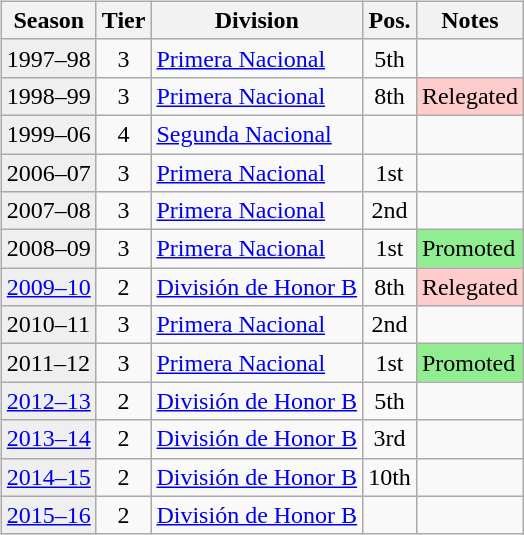<table>
<tr>
<td valign="top" width=0%><br><table class="wikitable">
<tr>
<th>Season</th>
<th>Tier</th>
<th>Division</th>
<th>Pos.</th>
<th>Notes</th>
</tr>
<tr>
<td style="background:#efefef;">1997–98</td>
<td align="center">3</td>
<td><a href='#'>Primera Nacional</a></td>
<td align="center">5th</td>
<td></td>
</tr>
<tr>
<td style="background:#efefef;">1998–99</td>
<td align="center">3</td>
<td><a href='#'>Primera Nacional</a></td>
<td align="center">8th</td>
<td style="background:#ffcccc">Relegated</td>
</tr>
<tr>
<td style="background:#efefef;">1999–06</td>
<td align="center">4</td>
<td><a href='#'>Segunda Nacional</a></td>
<td align="center"></td>
<td></td>
</tr>
<tr>
<td style="background:#efefef;">2006–07</td>
<td align="center">3</td>
<td><a href='#'>Primera Nacional</a></td>
<td align="center">1st</td>
<td></td>
</tr>
<tr>
<td style="background:#efefef;">2007–08</td>
<td align="center">3</td>
<td><a href='#'>Primera Nacional</a></td>
<td align="center">2nd</td>
<td></td>
</tr>
<tr>
<td style="background:#efefef;">2008–09</td>
<td align="center">3</td>
<td><a href='#'>Primera Nacional</a></td>
<td align="center">1st</td>
<td style="background:#90EE90">Promoted</td>
</tr>
<tr>
<td style="background:#efefef;"><a href='#'>2009–10</a></td>
<td align="center">2</td>
<td><a href='#'>División de Honor B</a></td>
<td align="center">8th</td>
<td style="background:#ffcccc">Relegated</td>
</tr>
<tr>
<td style="background:#efefef;">2010–11</td>
<td align="center">3</td>
<td><a href='#'>Primera Nacional</a></td>
<td align="center">2nd</td>
<td></td>
</tr>
<tr>
<td style="background:#efefef;">2011–12</td>
<td align="center">3</td>
<td><a href='#'>Primera Nacional</a></td>
<td align="center">1st</td>
<td style="background:#90EE90">Promoted</td>
</tr>
<tr>
<td style="background:#efefef;"><a href='#'>2012–13</a></td>
<td align="center">2</td>
<td><a href='#'>División de Honor B</a></td>
<td align="center">5th</td>
<td></td>
</tr>
<tr>
<td style="background:#efefef;"><a href='#'>2013–14</a></td>
<td align="center">2</td>
<td><a href='#'>División de Honor B</a></td>
<td align="center">3rd</td>
<td></td>
</tr>
<tr>
<td style="background:#efefef;"><a href='#'>2014–15</a></td>
<td align="center">2</td>
<td><a href='#'>División de Honor B</a></td>
<td align="center">10th</td>
<td></td>
</tr>
<tr>
<td style="background:#efefef;"><a href='#'>2015–16</a></td>
<td align="center">2</td>
<td><a href='#'>División de Honor B</a></td>
<td align="center"></td>
<td></td>
</tr>
</table>
</td>
</tr>
</table>
